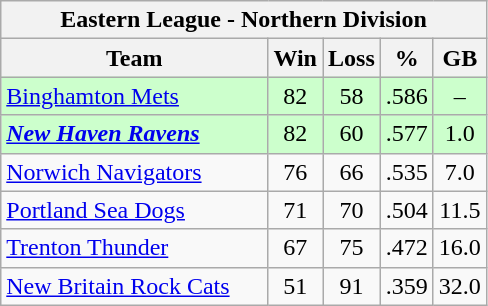<table class="wikitable">
<tr>
<th colspan="5">Eastern League - Northern Division</th>
</tr>
<tr>
<th width="55%">Team</th>
<th>Win</th>
<th>Loss</th>
<th>%</th>
<th>GB</th>
</tr>
<tr align=center bgcolor="#CCFFCC">
<td align=left><a href='#'>Binghamton Mets</a></td>
<td>82</td>
<td>58</td>
<td>.586</td>
<td>–</td>
</tr>
<tr align=center bgcolor="#CCFFCC">
<td align=left><strong><em><a href='#'>New Haven Ravens</a></em></strong></td>
<td>82</td>
<td>60</td>
<td>.577</td>
<td>1.0</td>
</tr>
<tr align=center>
<td align=left><a href='#'>Norwich Navigators</a></td>
<td>76</td>
<td>66</td>
<td>.535</td>
<td>7.0</td>
</tr>
<tr align=center>
<td align=left><a href='#'>Portland Sea Dogs</a></td>
<td>71</td>
<td>70</td>
<td>.504</td>
<td>11.5</td>
</tr>
<tr align=center>
<td align=left><a href='#'>Trenton Thunder</a></td>
<td>67</td>
<td>75</td>
<td>.472</td>
<td>16.0</td>
</tr>
<tr align=center>
<td align=left><a href='#'>New Britain Rock Cats</a></td>
<td>51</td>
<td>91</td>
<td>.359</td>
<td>32.0</td>
</tr>
</table>
